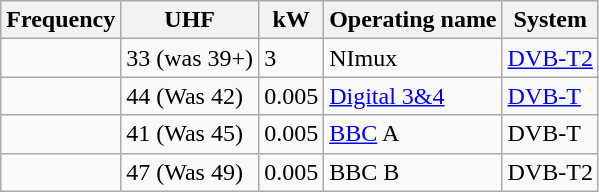<table class="wikitable sortable">
<tr>
<th>Frequency</th>
<th>UHF</th>
<th>kW</th>
<th>Operating name</th>
<th>System</th>
</tr>
<tr>
<td></td>
<td>33 (was 39+)</td>
<td>3</td>
<td>NImux</td>
<td><a href='#'>DVB-T2</a></td>
</tr>
<tr>
<td></td>
<td>44 (Was 42)</td>
<td>0.005</td>
<td><a href='#'>Digital 3&4</a></td>
<td><a href='#'>DVB-T</a></td>
</tr>
<tr>
<td></td>
<td>41 (Was 45)</td>
<td>0.005</td>
<td><a href='#'>BBC</a> A</td>
<td>DVB-T</td>
</tr>
<tr>
<td></td>
<td>47 (Was 49)</td>
<td>0.005</td>
<td>BBC B</td>
<td>DVB-T2</td>
</tr>
</table>
